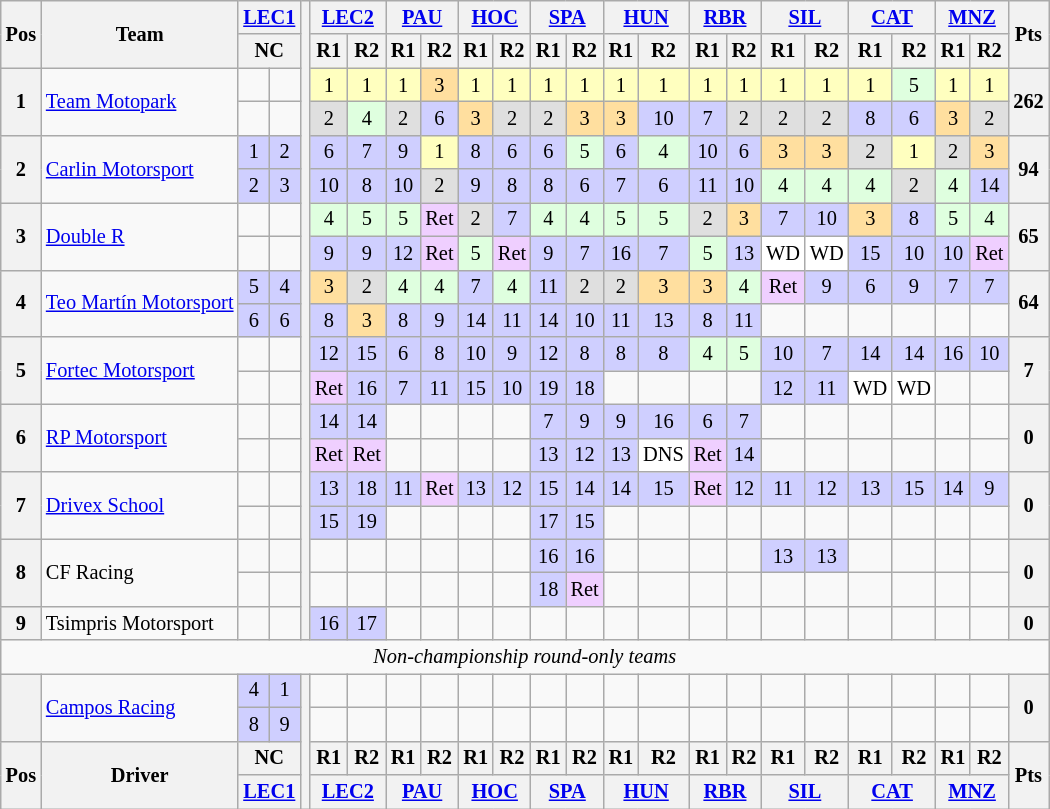<table class="wikitable" style="font-size: 85%; text-align:center">
<tr valign="top">
<th rowspan="2" valign="middle">Pos</th>
<th rowspan="2" valign="middle">Team</th>
<th colspan=2><a href='#'>LEC1</a><br></th>
<th rowspan="19"></th>
<th colspan=2><a href='#'>LEC2</a><br></th>
<th colspan=2><a href='#'>PAU</a><br></th>
<th colspan=2><a href='#'>HOC</a><br></th>
<th colspan=2><a href='#'>SPA</a><br></th>
<th colspan=2><a href='#'>HUN</a><br></th>
<th colspan=2><a href='#'>RBR</a><br></th>
<th colspan=2><a href='#'>SIL</a><br></th>
<th colspan=2><a href='#'>CAT</a><br></th>
<th colspan=2><a href='#'>MNZ</a><br></th>
<th rowspan="2" valign="middle">Pts</th>
</tr>
<tr>
<th colspan=2>NC</th>
<th>R1</th>
<th>R2</th>
<th>R1</th>
<th>R2</th>
<th>R1</th>
<th>R2</th>
<th>R1</th>
<th>R2</th>
<th>R1</th>
<th>R2</th>
<th>R1</th>
<th>R2</th>
<th>R1</th>
<th>R2</th>
<th>R1</th>
<th>R2</th>
<th>R1</th>
<th>R2</th>
</tr>
<tr>
<th rowspan=2>1</th>
<td align=left rowspan=2> <a href='#'>Team Motopark</a></td>
<td></td>
<td></td>
<td style="background:#FFFFBF;">1</td>
<td style="background:#FFFFBF;">1</td>
<td style="background:#FFFFBF;">1</td>
<td style="background:#FFDF9F;">3</td>
<td style="background:#FFFFBF;">1</td>
<td style="background:#FFFFBF;">1</td>
<td style="background:#FFFFBF;">1</td>
<td style="background:#FFFFBF;">1</td>
<td style="background:#FFFFBF;">1</td>
<td style="background:#FFFFBF;">1</td>
<td style="background:#FFFFBF;">1</td>
<td style="background:#FFFFBF;">1</td>
<td style="background:#FFFFBF;">1</td>
<td style="background:#FFFFBF;">1</td>
<td style="background:#FFFFBF;">1</td>
<td style="background:#DFFFDF;">5</td>
<td style="background:#FFFFBF;">1</td>
<td style="background:#FFFFBF;">1</td>
<th rowspan=2>262</th>
</tr>
<tr>
<td></td>
<td></td>
<td style="background:#DFDFDF;">2</td>
<td style="background:#DFFFDF;">4</td>
<td style="background:#DFDFDF;">2</td>
<td style="background:#CFCFFF;">6</td>
<td style="background:#FFDF9F;">3</td>
<td style="background:#DFDFDF;">2</td>
<td style="background:#DFDFDF;">2</td>
<td style="background:#FFDF9F;">3</td>
<td style="background:#FFDF9F;">3</td>
<td style="background:#CFCFFF;">10</td>
<td style="background:#CFCFFF;">7</td>
<td style="background:#DFDFDF;">2</td>
<td style="background:#DFDFDF;">2</td>
<td style="background:#DFDFDF;">2</td>
<td style="background:#CFCFFF;">8</td>
<td style="background:#CFCFFF;">6</td>
<td style="background:#FFDF9F;">3</td>
<td style="background:#DFDFDF;">2</td>
</tr>
<tr>
<th rowspan=2>2</th>
<td align=left rowspan=2> <a href='#'>Carlin Motorsport</a></td>
<td style="background:#CFCFFF;">1</td>
<td style="background:#CFCFFF;">2</td>
<td style="background:#CFCFFF;">6</td>
<td style="background:#CFCFFF;">7</td>
<td style="background:#CFCFFF;">9</td>
<td style="background:#FFFFBF;">1</td>
<td style="background:#CFCFFF;">8</td>
<td style="background:#CFCFFF;">6</td>
<td style="background:#CFCFFF;">6</td>
<td style="background:#DFFFDF;">5</td>
<td style="background:#CFCFFF;">6</td>
<td style="background:#DFFFDF;">4</td>
<td style="background:#CFCFFF;">10</td>
<td style="background:#CFCFFF;">6</td>
<td style="background:#FFDF9F;">3</td>
<td style="background:#FFDF9F;">3</td>
<td style="background:#DFDFDF;">2</td>
<td style="background:#FFFFBF;">1</td>
<td style="background:#DFDFDF;">2</td>
<td style="background:#FFDF9F;">3</td>
<th rowspan=2>94</th>
</tr>
<tr>
<td style="background:#CFCFFF;">2</td>
<td style="background:#CFCFFF;">3</td>
<td style="background:#CFCFFF;">10</td>
<td style="background:#CFCFFF;">8</td>
<td style="background:#CFCFFF;">10</td>
<td style="background:#DFDFDF;">2</td>
<td style="background:#CFCFFF;">9</td>
<td style="background:#CFCFFF;">8</td>
<td style="background:#CFCFFF;">8</td>
<td style="background:#CFCFFF;">6</td>
<td style="background:#CFCFFF;">7</td>
<td style="background:#CFCFFF;">6</td>
<td style="background:#CFCFFF;">11</td>
<td style="background:#CFCFFF;">10</td>
<td style="background:#DFFFDF;">4</td>
<td style="background:#DFFFDF;">4</td>
<td style="background:#DFFFDF;">4</td>
<td style="background:#DFDFDF;">2</td>
<td style="background:#DFFFDF;">4</td>
<td style="background:#CFCFFF;">14</td>
</tr>
<tr>
<th rowspan=2>3</th>
<td align=left rowspan=2> <a href='#'>Double R</a></td>
<td></td>
<td></td>
<td style="background:#DFFFDF;">4</td>
<td style="background:#DFFFDF;">5</td>
<td style="background:#DFFFDF;">5</td>
<td style="background:#EFCFFF;">Ret</td>
<td style="background:#DFDFDF;">2</td>
<td style="background:#CFCFFF;">7</td>
<td style="background:#DFFFDF;">4</td>
<td style="background:#DFFFDF;">4</td>
<td style="background:#DFFFDF;">5</td>
<td style="background:#DFFFDF;">5</td>
<td style="background:#DFDFDF;">2</td>
<td style="background:#FFDF9F;">3</td>
<td style="background:#CFCFFF;">7</td>
<td style="background:#CFCFFF;">10</td>
<td style="background:#FFDF9F;">3</td>
<td style="background:#CFCFFF;">8</td>
<td style="background:#DFFFDF;">5</td>
<td style="background:#DFFFDF;">4</td>
<th rowspan=2>65</th>
</tr>
<tr>
<td></td>
<td></td>
<td style="background:#CFCFFF;">9</td>
<td style="background:#CFCFFF;">9</td>
<td style="background:#CFCFFF;">12</td>
<td style="background:#EFCFFF;">Ret</td>
<td style="background:#DFFFDF;">5</td>
<td style="background:#EFCFFF;">Ret</td>
<td style="background:#CFCFFF;">9</td>
<td style="background:#CFCFFF;">7</td>
<td style="background:#CFCFFF;">16</td>
<td style="background:#CFCFFF;">7</td>
<td style="background:#DFFFDF;">5</td>
<td style="background:#CFCFFF;">13</td>
<td style="background:#FFFFFF;">WD</td>
<td style="background:#FFFFFF;">WD</td>
<td style="background:#CFCFFF;">15</td>
<td style="background:#CFCFFF;">10</td>
<td style="background:#CFCFFF;">10</td>
<td style="background:#EFCFFF;">Ret</td>
</tr>
<tr>
<th rowspan=2>4</th>
<td align=left rowspan=2> <a href='#'>Teo Martín Motorsport</a></td>
<td style="background:#CFCFFF;">5</td>
<td style="background:#CFCFFF;">4</td>
<td style="background:#FFDF9F;">3</td>
<td style="background:#DFDFDF;">2</td>
<td style="background:#DFFFDF;">4</td>
<td style="background:#DFFFDF;">4</td>
<td style="background:#CFCFFF;">7</td>
<td style="background:#DFFFDF;">4</td>
<td style="background:#CFCFFF;">11</td>
<td style="background:#DFDFDF;">2</td>
<td style="background:#DFDFDF;">2</td>
<td style="background:#FFDF9F;">3</td>
<td style="background:#FFDF9F;">3</td>
<td style="background:#DFFFDF;">4</td>
<td style="background:#EFCFFF;">Ret</td>
<td style="background:#CFCFFF;">9</td>
<td style="background:#CFCFFF;">6</td>
<td style="background:#CFCFFF;">9</td>
<td style="background:#CFCFFF;">7</td>
<td style="background:#CFCFFF;">7</td>
<th rowspan=2>64</th>
</tr>
<tr>
<td style="background:#CFCFFF;">6</td>
<td style="background:#CFCFFF;">6</td>
<td style="background:#CFCFFF;">8</td>
<td style="background:#FFDF9F;">3</td>
<td style="background:#CFCFFF;">8</td>
<td style="background:#CFCFFF;">9</td>
<td style="background:#CFCFFF;">14</td>
<td style="background:#CFCFFF;">11</td>
<td style="background:#CFCFFF;">14</td>
<td style="background:#CFCFFF;">10</td>
<td style="background:#CFCFFF;">11</td>
<td style="background:#CFCFFF;">13</td>
<td style="background:#CFCFFF;">8</td>
<td style="background:#CFCFFF;">11</td>
<td></td>
<td></td>
<td></td>
<td></td>
<td></td>
<td></td>
</tr>
<tr>
<th rowspan=2>5</th>
<td align=left rowspan=2> <a href='#'>Fortec Motorsport</a></td>
<td></td>
<td></td>
<td style="background:#CFCFFF;">12</td>
<td style="background:#CFCFFF;">15</td>
<td style="background:#CFCFFF;">6</td>
<td style="background:#CFCFFF;">8</td>
<td style="background:#CFCFFF;">10</td>
<td style="background:#CFCFFF;">9</td>
<td style="background:#CFCFFF;">12</td>
<td style="background:#CFCFFF;">8</td>
<td style="background:#CFCFFF;">8</td>
<td style="background:#CFCFFF;">8</td>
<td style="background:#DFFFDF;">4</td>
<td style="background:#DFFFDF;">5</td>
<td style="background:#CFCFFF;">10</td>
<td style="background:#CFCFFF;">7</td>
<td style="background:#CFCFFF;">14</td>
<td style="background:#CFCFFF;">14</td>
<td style="background:#CFCFFF;">16</td>
<td style="background:#CFCFFF;">10</td>
<th rowspan=2>7</th>
</tr>
<tr>
<td></td>
<td></td>
<td style="background:#EFCFFF;">Ret</td>
<td style="background:#CFCFFF;">16</td>
<td style="background:#CFCFFF;">7</td>
<td style="background:#CFCFFF;">11</td>
<td style="background:#CFCFFF;">15</td>
<td style="background:#CFCFFF;">10</td>
<td style="background:#CFCFFF;">19</td>
<td style="background:#CFCFFF;">18</td>
<td></td>
<td></td>
<td></td>
<td></td>
<td style="background:#CFCFFF;">12</td>
<td style="background:#CFCFFF;">11</td>
<td style="background:#FFFFFF;">WD</td>
<td style="background:#FFFFFF;">WD</td>
<td></td>
<td></td>
</tr>
<tr>
<th rowspan=2>6</th>
<td align=left rowspan=2> <a href='#'>RP Motorsport</a></td>
<td></td>
<td></td>
<td style="background:#CFCFFF;">14</td>
<td style="background:#CFCFFF;">14</td>
<td></td>
<td></td>
<td></td>
<td></td>
<td style="background:#CFCFFF;">7</td>
<td style="background:#CFCFFF;">9</td>
<td style="background:#CFCFFF;">9</td>
<td style="background:#CFCFFF;">16</td>
<td style="background:#CFCFFF;">6</td>
<td style="background:#CFCFFF;">7</td>
<td></td>
<td></td>
<td></td>
<td></td>
<td></td>
<td></td>
<th rowspan=2>0</th>
</tr>
<tr>
<td></td>
<td></td>
<td style="background:#EFCFFF;">Ret</td>
<td style="background:#EFCFFF;">Ret</td>
<td></td>
<td></td>
<td></td>
<td></td>
<td style="background:#CFCFFF;">13</td>
<td style="background:#CFCFFF;">12</td>
<td style="background:#CFCFFF;">13</td>
<td style="background:#FFFFFF;">DNS</td>
<td style="background:#EFCFFF;">Ret</td>
<td style="background:#CFCFFF;">14</td>
<td></td>
<td></td>
<td></td>
<td></td>
<td></td>
<td></td>
</tr>
<tr>
<th rowspan=2>7</th>
<td align=left rowspan=2> <a href='#'>Drivex School</a></td>
<td></td>
<td></td>
<td style="background:#CFCFFF;">13</td>
<td style="background:#CFCFFF;">18</td>
<td style="background:#CFCFFF;">11</td>
<td style="background:#EFCFFF;">Ret</td>
<td style="background:#CFCFFF;">13</td>
<td style="background:#CFCFFF;">12</td>
<td style="background:#CFCFFF;">15</td>
<td style="background:#CFCFFF;">14</td>
<td style="background:#CFCFFF;">14</td>
<td style="background:#CFCFFF;">15</td>
<td style="background:#EFCFFF;">Ret</td>
<td style="background:#CFCFFF;">12</td>
<td style="background:#CFCFFF;">11</td>
<td style="background:#CFCFFF;">12</td>
<td style="background:#CFCFFF;">13</td>
<td style="background:#CFCFFF;">15</td>
<td style="background:#CFCFFF;">14</td>
<td style="background:#CFCFFF;">9</td>
<th rowspan=2>0</th>
</tr>
<tr>
<td></td>
<td></td>
<td style="background:#CFCFFF;">15</td>
<td style="background:#CFCFFF;">19</td>
<td></td>
<td></td>
<td></td>
<td></td>
<td style="background:#CFCFFF;">17</td>
<td style="background:#CFCFFF;">15</td>
<td></td>
<td></td>
<td></td>
<td></td>
<td></td>
<td></td>
<td></td>
<td></td>
<td></td>
<td></td>
</tr>
<tr>
<th rowspan=2>8</th>
<td align=left rowspan=2> CF Racing</td>
<td></td>
<td></td>
<td></td>
<td></td>
<td></td>
<td></td>
<td></td>
<td></td>
<td style="background:#CFCFFF;">16</td>
<td style="background:#CFCFFF;">16</td>
<td></td>
<td></td>
<td></td>
<td></td>
<td style="background:#CFCFFF;">13</td>
<td style="background:#CFCFFF;">13</td>
<td></td>
<td></td>
<td></td>
<td></td>
<th rowspan=2>0</th>
</tr>
<tr>
<td></td>
<td></td>
<td></td>
<td></td>
<td></td>
<td></td>
<td></td>
<td></td>
<td style="background:#CFCFFF;">18</td>
<td style="background:#EFCFFF;">Ret</td>
<td></td>
<td></td>
<td></td>
<td></td>
<td></td>
<td></td>
<td></td>
<td></td>
<td></td>
<td></td>
</tr>
<tr>
<th>9</th>
<td align=left> Tsimpris Motorsport</td>
<td></td>
<td></td>
<td style="background:#CFCFFF;">16</td>
<td style="background:#CFCFFF;">17</td>
<td></td>
<td></td>
<td></td>
<td></td>
<td></td>
<td></td>
<td></td>
<td></td>
<td></td>
<td></td>
<td></td>
<td></td>
<td></td>
<td></td>
<td></td>
<td></td>
<th>0</th>
</tr>
<tr>
<td colspan=24><em>Non-championship round-only teams</em></td>
</tr>
<tr>
<th rowspan=2></th>
<td align=left rowspan=2> <a href='#'>Campos Racing</a></td>
<td style="background:#CFCFFF;">4</td>
<td style="background:#CFCFFF;">1</td>
<th rowspan="4"></th>
<td></td>
<td></td>
<td></td>
<td></td>
<td></td>
<td></td>
<td></td>
<td></td>
<td></td>
<td></td>
<td></td>
<td></td>
<td></td>
<td></td>
<td></td>
<td></td>
<td></td>
<td></td>
<th rowspan=2>0</th>
</tr>
<tr>
<td style="background:#CFCFFF;">8</td>
<td style="background:#CFCFFF;">9</td>
<td></td>
<td></td>
<td></td>
<td></td>
<td></td>
<td></td>
<td></td>
<td></td>
<td></td>
<td></td>
<td></td>
<td></td>
<td></td>
<td></td>
<td></td>
<td></td>
<td></td>
<td></td>
</tr>
<tr>
<th rowspan="2">Pos</th>
<th rowspan="2">Driver</th>
<th colspan="2">NC</th>
<th>R1</th>
<th>R2</th>
<th>R1</th>
<th>R2</th>
<th>R1</th>
<th>R2</th>
<th>R1</th>
<th>R2</th>
<th>R1</th>
<th>R2</th>
<th>R1</th>
<th>R2</th>
<th>R1</th>
<th>R2</th>
<th>R1</th>
<th>R2</th>
<th>R1</th>
<th>R2</th>
<th rowspan="2">Pts</th>
</tr>
<tr>
<th colspan="2"><a href='#'>LEC1</a><br></th>
<th colspan="2"><a href='#'>LEC2</a><br></th>
<th colspan="2"><a href='#'>PAU</a><br></th>
<th colspan="2"><a href='#'>HOC</a><br></th>
<th colspan="2"><a href='#'>SPA</a><br></th>
<th colspan="2"><a href='#'>HUN</a><br></th>
<th colspan="2"><a href='#'>RBR</a><br></th>
<th colspan="2"><a href='#'>SIL</a><br></th>
<th colspan="2"><a href='#'>CAT</a><br></th>
<th colspan="2"><a href='#'>MNZ</a><br></th>
</tr>
</table>
